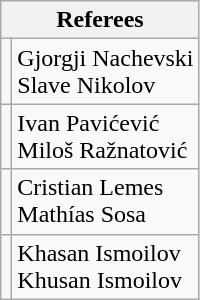<table class="wikitable" style="display:inline-table;">
<tr>
<th colspan=2>Referees</th>
</tr>
<tr>
<td></td>
<td>Gjorgji Nachevski<br>Slave Nikolov</td>
</tr>
<tr>
<td></td>
<td>Ivan Pavićević<br>Miloš Ražnatović</td>
</tr>
<tr>
<td></td>
<td>Cristian Lemes<br>Mathías Sosa</td>
</tr>
<tr>
<td></td>
<td>Khasan Ismoilov<br>Khusan Ismoilov</td>
</tr>
</table>
